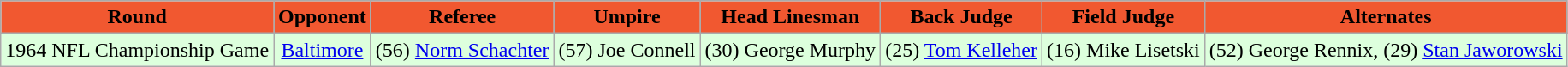<table class="wikitable">
<tr>
<th style="background:#F15830;">Round</th>
<th style="background:#F15830;">Opponent</th>
<th style="background:#F15830;">Referee</th>
<th style="background:#F15830;">Umpire</th>
<th style="background:#F15830;">Head Linesman</th>
<th style="background:#F15830;">Back Judge</th>
<th style="background:#F15830;">Field Judge</th>
<th style="background:#F15830;">Alternates</th>
</tr>
<tr style="background:#dfd; text-align:center;">
<td>1964 NFL Championship Game</td>
<td><a href='#'>Baltimore</a></td>
<td>(56) <a href='#'>Norm Schachter</a></td>
<td>(57) Joe Connell</td>
<td>(30) George Murphy</td>
<td>(25) <a href='#'>Tom Kelleher</a></td>
<td>(16) Mike Lisetski</td>
<td>(52) George Rennix, (29) <a href='#'>Stan Jaworowski</a></td>
</tr>
</table>
